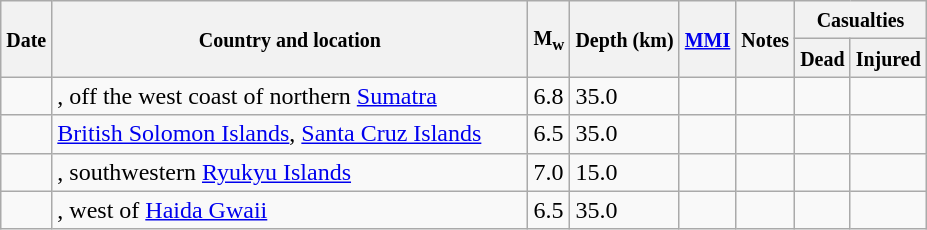<table class="wikitable sortable sort-under" style="border:1px black; margin-left:1em;">
<tr>
<th rowspan="2"><small>Date</small></th>
<th rowspan="2" style="width: 310px"><small>Country and location</small></th>
<th rowspan="2"><small>M<sub>w</sub></small></th>
<th rowspan="2"><small>Depth (km)</small></th>
<th rowspan="2"><small><a href='#'>MMI</a></small></th>
<th rowspan="2" class="unsortable"><small>Notes</small></th>
<th colspan="2"><small>Casualties</small></th>
</tr>
<tr>
<th><small>Dead</small></th>
<th><small>Injured</small></th>
</tr>
<tr>
<td></td>
<td>, off the west coast of northern <a href='#'>Sumatra</a></td>
<td>6.8</td>
<td>35.0</td>
<td></td>
<td></td>
<td></td>
<td></td>
</tr>
<tr>
<td></td>
<td> <a href='#'>British Solomon Islands</a>, <a href='#'>Santa Cruz Islands</a></td>
<td>6.5</td>
<td>35.0</td>
<td></td>
<td></td>
<td></td>
<td></td>
</tr>
<tr>
<td></td>
<td>, southwestern <a href='#'>Ryukyu Islands</a></td>
<td>7.0</td>
<td>15.0</td>
<td></td>
<td></td>
<td></td>
<td></td>
</tr>
<tr>
<td></td>
<td>, west of <a href='#'>Haida Gwaii</a></td>
<td>6.5</td>
<td>35.0</td>
<td></td>
<td></td>
<td></td>
<td></td>
</tr>
</table>
